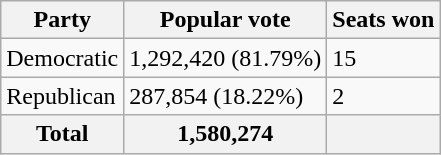<table class="wikitable">
<tr>
<th>Party</th>
<th>Popular vote</th>
<th>Seats won</th>
</tr>
<tr>
<td>Democratic</td>
<td>1,292,420 (81.79%)</td>
<td>15</td>
</tr>
<tr>
<td>Republican</td>
<td>287,854 (18.22%)</td>
<td>2</td>
</tr>
<tr>
<th>Total</th>
<th>1,580,274</th>
<th></th>
</tr>
</table>
